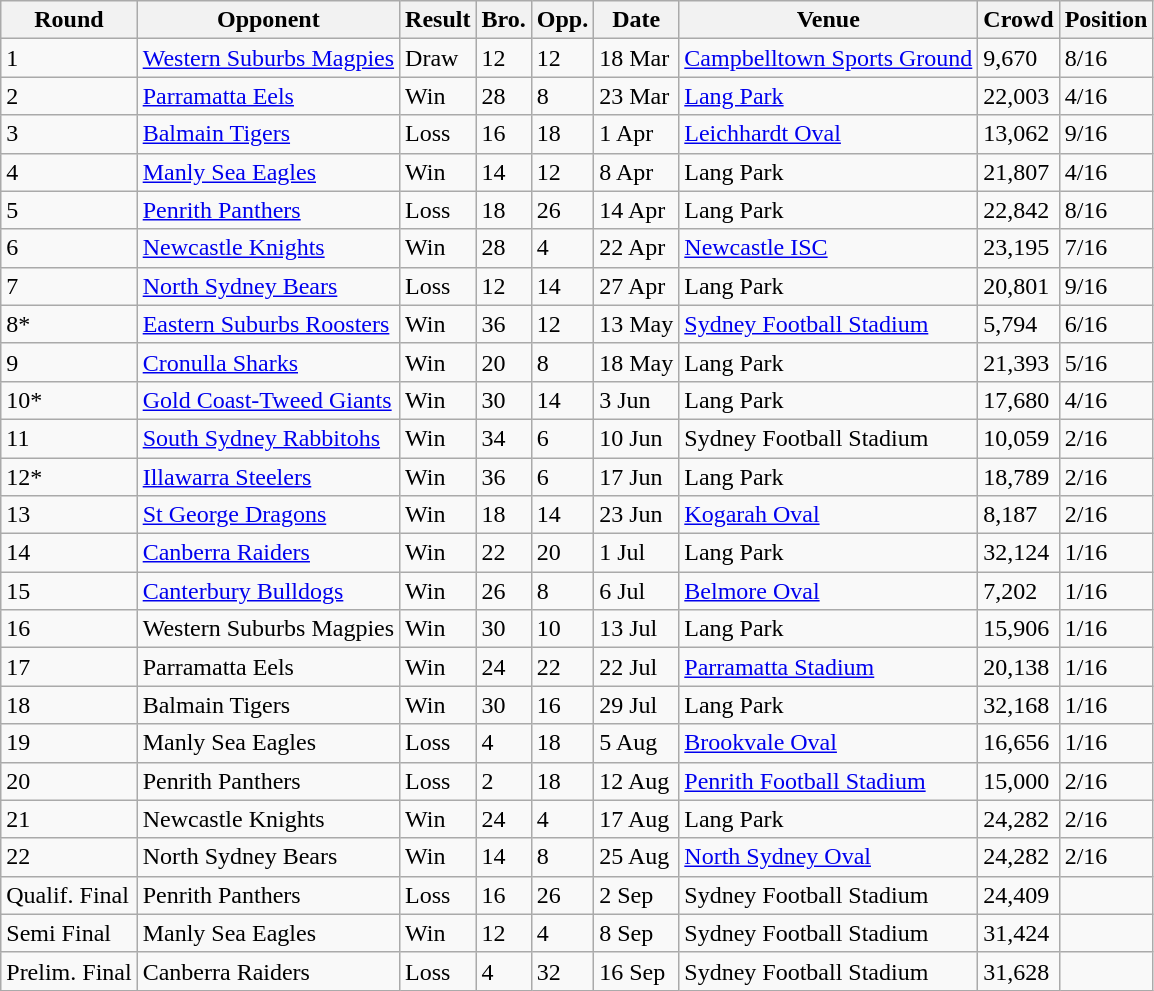<table class="wikitable" style="text-align:left;">
<tr>
<th>Round</th>
<th>Opponent</th>
<th>Result</th>
<th>Bro.</th>
<th>Opp.</th>
<th>Date</th>
<th>Venue</th>
<th>Crowd</th>
<th>Position</th>
</tr>
<tr>
<td>1</td>
<td><a href='#'>Western Suburbs Magpies</a></td>
<td>Draw</td>
<td>12</td>
<td>12</td>
<td>18 Mar</td>
<td><a href='#'>Campbelltown Sports Ground</a></td>
<td>9,670</td>
<td>8/16</td>
</tr>
<tr>
<td>2</td>
<td><a href='#'>Parramatta Eels</a></td>
<td>Win</td>
<td>28</td>
<td>8</td>
<td>23 Mar</td>
<td><a href='#'>Lang Park</a></td>
<td>22,003</td>
<td>4/16</td>
</tr>
<tr>
<td>3</td>
<td><a href='#'>Balmain Tigers</a></td>
<td>Loss</td>
<td>16</td>
<td>18</td>
<td>1 Apr</td>
<td><a href='#'>Leichhardt Oval</a></td>
<td>13,062</td>
<td>9/16</td>
</tr>
<tr>
<td>4</td>
<td><a href='#'>Manly Sea Eagles</a></td>
<td>Win</td>
<td>14</td>
<td>12</td>
<td>8 Apr</td>
<td>Lang Park</td>
<td>21,807</td>
<td>4/16</td>
</tr>
<tr>
<td>5</td>
<td><a href='#'>Penrith Panthers</a></td>
<td>Loss</td>
<td>18</td>
<td>26</td>
<td>14 Apr</td>
<td>Lang Park</td>
<td>22,842</td>
<td>8/16</td>
</tr>
<tr>
<td>6</td>
<td><a href='#'>Newcastle Knights</a></td>
<td>Win</td>
<td>28</td>
<td>4</td>
<td>22 Apr</td>
<td><a href='#'>Newcastle ISC</a></td>
<td>23,195</td>
<td>7/16</td>
</tr>
<tr>
<td>7</td>
<td><a href='#'>North Sydney Bears</a></td>
<td>Loss</td>
<td>12</td>
<td>14</td>
<td>27 Apr</td>
<td>Lang Park</td>
<td>20,801</td>
<td>9/16</td>
</tr>
<tr>
<td>8*</td>
<td><a href='#'>Eastern Suburbs Roosters</a></td>
<td>Win</td>
<td>36</td>
<td>12</td>
<td>13 May</td>
<td><a href='#'>Sydney Football Stadium</a></td>
<td>5,794</td>
<td>6/16</td>
</tr>
<tr>
<td>9</td>
<td><a href='#'>Cronulla Sharks</a></td>
<td>Win</td>
<td>20</td>
<td>8</td>
<td>18 May</td>
<td>Lang Park</td>
<td>21,393</td>
<td>5/16</td>
</tr>
<tr>
<td>10*</td>
<td><a href='#'>Gold Coast-Tweed Giants</a></td>
<td>Win</td>
<td>30</td>
<td>14</td>
<td>3 Jun</td>
<td>Lang Park</td>
<td>17,680</td>
<td>4/16</td>
</tr>
<tr>
<td>11</td>
<td><a href='#'>South Sydney Rabbitohs</a></td>
<td>Win</td>
<td>34</td>
<td>6</td>
<td>10 Jun</td>
<td>Sydney Football Stadium</td>
<td>10,059</td>
<td>2/16</td>
</tr>
<tr>
<td>12*</td>
<td><a href='#'>Illawarra Steelers</a></td>
<td>Win</td>
<td>36</td>
<td>6</td>
<td>17 Jun</td>
<td>Lang Park</td>
<td>18,789</td>
<td>2/16</td>
</tr>
<tr>
<td>13</td>
<td><a href='#'>St George Dragons</a></td>
<td>Win</td>
<td>18</td>
<td>14</td>
<td>23 Jun</td>
<td><a href='#'>Kogarah Oval</a></td>
<td>8,187</td>
<td>2/16</td>
</tr>
<tr>
<td>14</td>
<td><a href='#'>Canberra Raiders</a></td>
<td>Win</td>
<td>22</td>
<td>20</td>
<td>1 Jul</td>
<td>Lang Park</td>
<td>32,124</td>
<td>1/16</td>
</tr>
<tr>
<td>15</td>
<td><a href='#'>Canterbury Bulldogs</a></td>
<td>Win</td>
<td>26</td>
<td>8</td>
<td>6 Jul</td>
<td><a href='#'>Belmore Oval</a></td>
<td>7,202</td>
<td>1/16</td>
</tr>
<tr>
<td>16</td>
<td>Western Suburbs Magpies</td>
<td>Win</td>
<td>30</td>
<td>10</td>
<td>13 Jul</td>
<td>Lang Park</td>
<td>15,906</td>
<td>1/16</td>
</tr>
<tr>
<td>17</td>
<td>Parramatta Eels</td>
<td>Win</td>
<td>24</td>
<td>22</td>
<td>22 Jul</td>
<td><a href='#'>Parramatta Stadium</a></td>
<td>20,138</td>
<td>1/16</td>
</tr>
<tr>
<td>18</td>
<td>Balmain Tigers</td>
<td>Win</td>
<td>30</td>
<td>16</td>
<td>29 Jul</td>
<td>Lang Park</td>
<td>32,168</td>
<td>1/16</td>
</tr>
<tr>
<td>19</td>
<td>Manly Sea Eagles</td>
<td>Loss</td>
<td>4</td>
<td>18</td>
<td>5 Aug</td>
<td><a href='#'>Brookvale Oval</a></td>
<td>16,656</td>
<td>1/16</td>
</tr>
<tr>
<td>20</td>
<td>Penrith Panthers</td>
<td>Loss</td>
<td>2</td>
<td>18</td>
<td>12 Aug</td>
<td><a href='#'>Penrith Football Stadium</a></td>
<td>15,000</td>
<td>2/16</td>
</tr>
<tr>
<td>21</td>
<td>Newcastle Knights</td>
<td>Win</td>
<td>24</td>
<td>4</td>
<td>17 Aug</td>
<td>Lang Park</td>
<td>24,282</td>
<td>2/16</td>
</tr>
<tr>
<td>22</td>
<td>North Sydney Bears</td>
<td>Win</td>
<td>14</td>
<td>8</td>
<td>25 Aug</td>
<td><a href='#'>North Sydney Oval</a></td>
<td>24,282</td>
<td>2/16</td>
</tr>
<tr>
<td>Qualif. Final</td>
<td>Penrith Panthers</td>
<td>Loss</td>
<td>16</td>
<td>26</td>
<td>2 Sep</td>
<td>Sydney Football Stadium</td>
<td>24,409</td>
<td></td>
</tr>
<tr>
<td>Semi Final</td>
<td>Manly Sea Eagles</td>
<td>Win</td>
<td>12</td>
<td>4</td>
<td>8 Sep</td>
<td>Sydney Football Stadium</td>
<td>31,424</td>
<td></td>
</tr>
<tr>
<td>Prelim. Final</td>
<td>Canberra Raiders</td>
<td>Loss</td>
<td>4</td>
<td>32</td>
<td>16 Sep</td>
<td>Sydney Football Stadium</td>
<td>31,628</td>
<td></td>
</tr>
</table>
